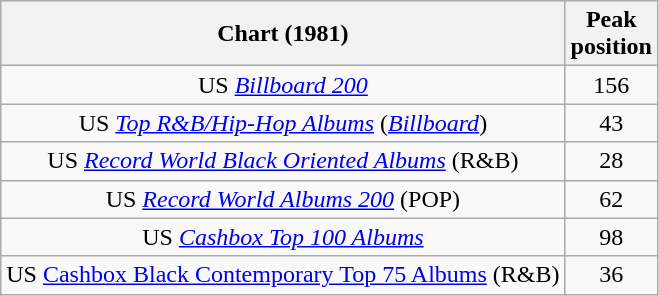<table class="wikitable sortable" style="text-align:center">
<tr>
<th colspan="6">Chart (1981)</th>
<th colspan="3">Peak<br>position</th>
</tr>
<tr>
<td colspan="6">US <em><a href='#'>Billboard 200</a></em></td>
<td colspan="3">156</td>
</tr>
<tr>
<td colspan="6">US <em><a href='#'>Top R&B/Hip-Hop Albums</a></em> (<a href='#'><em>Billboard</em></a>)</td>
<td colspan="3">43</td>
</tr>
<tr>
<td colspan="6">US <a href='#'><em>Record World Black Oriented Albums</em></a> (R&B)</td>
<td colspan="3">28</td>
</tr>
<tr>
<td colspan="6">US <a href='#'><em>Record World Albums 200</em></a> (POP)</td>
<td colspan="3">62</td>
</tr>
<tr>
<td colspan="6">US <a href='#'><em>Cashbox Top 100 Albums</em></a></td>
<td colspan="3">98</td>
</tr>
<tr>
<td colspan="6">US <a href='#'>Cashbox Black Contemporary Top 75 Albums</a> (R&B)</td>
<td colspan="3">36</td>
</tr>
</table>
